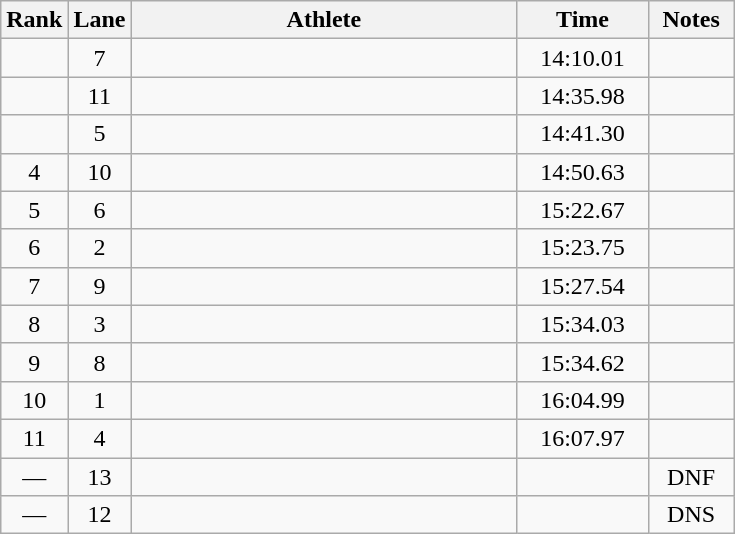<table class="wikitable sortable" style="text-align:center">
<tr>
<th width=10>Rank</th>
<th width=10>Lane</th>
<th width=250>Athlete</th>
<th width=80>Time</th>
<th width=50>Notes</th>
</tr>
<tr>
<td></td>
<td>7</td>
<td align=left></td>
<td>14:10.01</td>
<td></td>
</tr>
<tr>
<td></td>
<td>11</td>
<td align=left></td>
<td>14:35.98</td>
<td></td>
</tr>
<tr>
<td></td>
<td>5</td>
<td align=left></td>
<td>14:41.30</td>
<td></td>
</tr>
<tr>
<td>4</td>
<td>10</td>
<td align=left></td>
<td>14:50.63</td>
<td></td>
</tr>
<tr>
<td>5</td>
<td>6</td>
<td align=left></td>
<td>15:22.67</td>
<td></td>
</tr>
<tr>
<td>6</td>
<td>2</td>
<td align=left></td>
<td>15:23.75</td>
<td></td>
</tr>
<tr>
<td>7</td>
<td>9</td>
<td align=left></td>
<td>15:27.54</td>
<td></td>
</tr>
<tr>
<td>8</td>
<td>3</td>
<td align=left></td>
<td>15:34.03</td>
<td></td>
</tr>
<tr>
<td>9</td>
<td>8</td>
<td align=left></td>
<td>15:34.62</td>
<td></td>
</tr>
<tr>
<td>10</td>
<td>1</td>
<td align=left></td>
<td>16:04.99</td>
<td></td>
</tr>
<tr>
<td>11</td>
<td>4</td>
<td align=left></td>
<td>16:07.97</td>
<td></td>
</tr>
<tr>
<td>—</td>
<td>13</td>
<td align=left></td>
<td></td>
<td>DNF</td>
</tr>
<tr>
<td>—</td>
<td>12</td>
<td align=left></td>
<td></td>
<td>DNS</td>
</tr>
</table>
